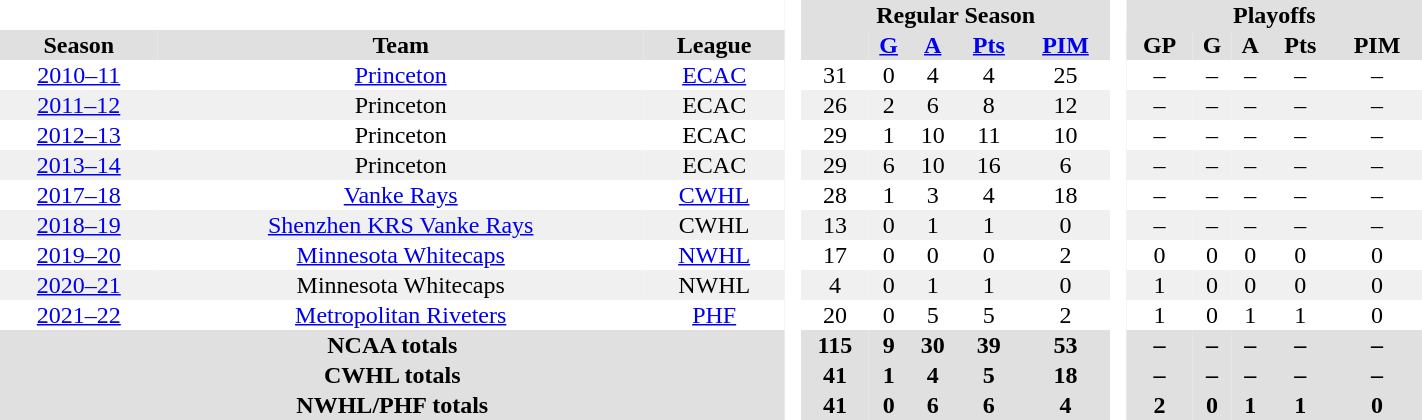<table border="0" cellpadding="1" cellspacing="0" style="text-align:center; width:75%">
<tr bgcolor="#e0e0e0">
<th colspan="3"  bgcolor="#ffffff"> </th>
<th rowspan="99" bgcolor="#ffffff"> </th>
<th colspan="5">Regular Season</th>
<th rowspan="99" bgcolor="#ffffff"> </th>
<th colspan="5">Playoffs</th>
</tr>
<tr bgcolor="#e0e0e0">
<th>Season</th>
<th>Team</th>
<th>League</th>
<th></th>
<th><a href='#'>G</a></th>
<th><a href='#'>A</a></th>
<th><a href='#'>Pts</a></th>
<th><a href='#'>PIM</a></th>
<th>GP</th>
<th>G</th>
<th>A</th>
<th>Pts</th>
<th>PIM</th>
</tr>
<tr>
<td><a href='#'>2010–11</a></td>
<td><a href='#'>Princeton</a></td>
<td><a href='#'>ECAC</a></td>
<td>31</td>
<td>0</td>
<td>4</td>
<td>4</td>
<td>25</td>
<td>–</td>
<td>–</td>
<td>–</td>
<td>–</td>
<td>–</td>
</tr>
<tr bgcolor="#f0f0f0">
<td><a href='#'>2011–12</a></td>
<td>Princeton</td>
<td>ECAC</td>
<td>26</td>
<td>2</td>
<td>6</td>
<td>8</td>
<td>12</td>
<td>–</td>
<td>–</td>
<td>–</td>
<td>–</td>
<td>–</td>
</tr>
<tr>
<td><a href='#'>2012–13</a></td>
<td>Princeton</td>
<td>ECAC</td>
<td>29</td>
<td>1</td>
<td>10</td>
<td>11</td>
<td>10</td>
<td>–</td>
<td>–</td>
<td>–</td>
<td>–</td>
<td>–</td>
</tr>
<tr bgcolor="#f0f0f0">
<td><a href='#'>2013–14</a></td>
<td>Princeton</td>
<td>ECAC</td>
<td>29</td>
<td>6</td>
<td>10</td>
<td>16</td>
<td>6</td>
<td>–</td>
<td>–</td>
<td>–</td>
<td>–</td>
<td>–</td>
</tr>
<tr>
<td><a href='#'>2017–18</a></td>
<td><a href='#'>Vanke Rays</a></td>
<td><a href='#'>CWHL</a></td>
<td>28</td>
<td>1</td>
<td>3</td>
<td>4</td>
<td>18</td>
<td>–</td>
<td>–</td>
<td>–</td>
<td>–</td>
<td>–</td>
</tr>
<tr bgcolor="#f0f0f0">
<td><a href='#'>2018–19</a></td>
<td><a href='#'>Shenzhen KRS Vanke Rays</a></td>
<td>CWHL</td>
<td>13</td>
<td>0</td>
<td>1</td>
<td>1</td>
<td>0</td>
<td>–</td>
<td>–</td>
<td>–</td>
<td>–</td>
<td>–</td>
</tr>
<tr>
<td><a href='#'>2019–20</a></td>
<td><a href='#'>Minnesota Whitecaps</a></td>
<td><a href='#'>NWHL</a></td>
<td>17</td>
<td>0</td>
<td>0</td>
<td>0</td>
<td>2</td>
<td>0</td>
<td>0</td>
<td>0</td>
<td>0</td>
<td>0</td>
</tr>
<tr bgcolor="#f0f0f0">
<td><a href='#'>2020–21</a></td>
<td>Minnesota Whitecaps</td>
<td>NWHL</td>
<td>4</td>
<td>0</td>
<td>1</td>
<td>1</td>
<td>0</td>
<td>1</td>
<td>0</td>
<td>0</td>
<td>0</td>
<td>0</td>
</tr>
<tr>
<td><a href='#'>2021–22</a></td>
<td><a href='#'>Metropolitan Riveters</a></td>
<td><a href='#'>PHF</a></td>
<td>20</td>
<td>0</td>
<td>5</td>
<td>5</td>
<td>2</td>
<td>1</td>
<td>0</td>
<td>1</td>
<td>1</td>
<td>0</td>
</tr>
<tr bgcolor="#e0e0e0">
<th colspan="3">NCAA totals</th>
<th>115</th>
<th>9</th>
<th>30</th>
<th>39</th>
<th>53</th>
<th>–</th>
<th>–</th>
<th>–</th>
<th>–</th>
<th>–</th>
</tr>
<tr bgcolor="#e0e0e0">
<th colspan="3">CWHL totals</th>
<th>41</th>
<th>1</th>
<th>4</th>
<th>5</th>
<th>18</th>
<th>–</th>
<th>–</th>
<th>–</th>
<th>–</th>
<th>–</th>
</tr>
<tr bgcolor="#e0e0e0">
<th colspan="3">NWHL/PHF totals</th>
<th>41</th>
<th>0</th>
<th>6</th>
<th>6</th>
<th>4</th>
<th>2</th>
<th>0</th>
<th>1</th>
<th>1</th>
<th>0</th>
</tr>
</table>
